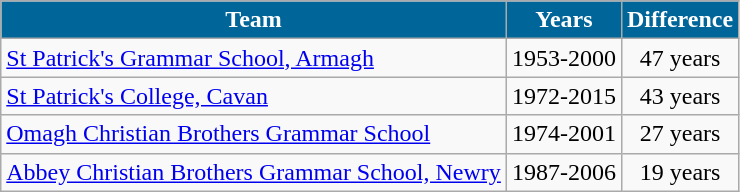<table class="wikitable">
<tr>
<th style="background:#069; color:white;">Team</th>
<th style="background:#069; color:white;">Years</th>
<th style="background:#069; color:white;">Difference</th>
</tr>
<tr>
<td><a href='#'>St Patrick's Grammar School, Armagh</a></td>
<td align=center>1953-2000</td>
<td align=center>47 years</td>
</tr>
<tr>
<td><a href='#'>St Patrick's College, Cavan</a></td>
<td align=center>1972-2015</td>
<td align=center>43 years</td>
</tr>
<tr>
<td><a href='#'>Omagh Christian Brothers Grammar School</a></td>
<td align=center>1974-2001</td>
<td align=center>27 years</td>
</tr>
<tr>
<td><a href='#'>Abbey Christian Brothers Grammar School, Newry</a></td>
<td align=center>1987-2006</td>
<td align=center>19 years</td>
</tr>
</table>
